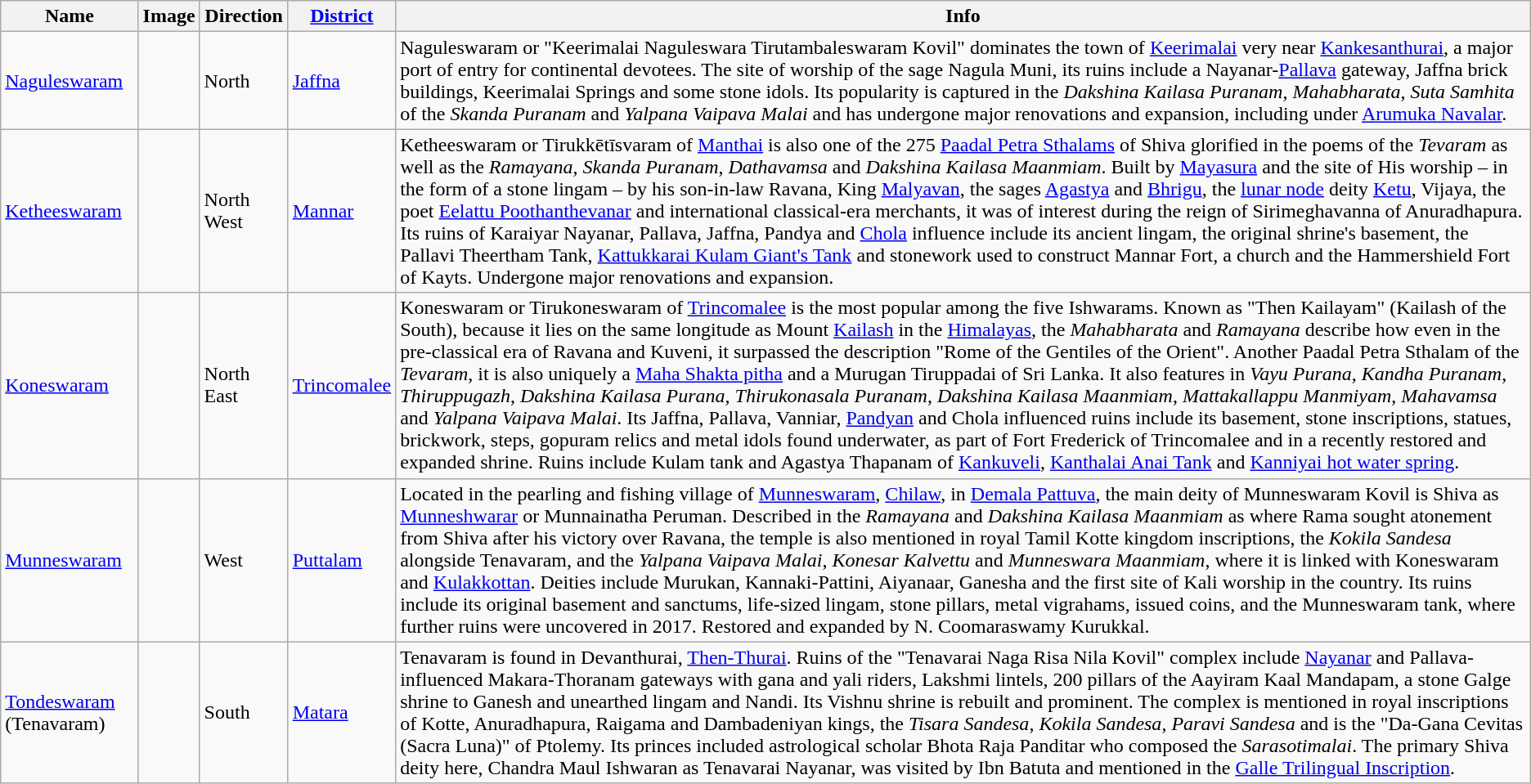<table class="wikitable sortable">
<tr>
<th>Name</th>
<th>Image</th>
<th>Direction</th>
<th><a href='#'>District</a></th>
<th>Info</th>
</tr>
<tr>
<td><a href='#'>Naguleswaram</a></td>
<td></td>
<td>North</td>
<td><a href='#'>Jaffna</a></td>
<td>Naguleswaram or "Keerimalai Naguleswara Tirutambaleswaram Kovil" dominates the town of <a href='#'>Keerimalai</a> very near <a href='#'>Kankesanthurai</a>, a major port of entry for continental devotees. The site of worship of the sage Nagula Muni, its ruins include a Nayanar-<a href='#'>Pallava</a> gateway, Jaffna brick buildings, Keerimalai Springs and some stone idols. Its popularity is captured in the <em>Dakshina Kailasa Puranam</em>, <em>Mahabharata</em>, <em>Suta Samhita</em> of the <em>Skanda Puranam</em> and <em>Yalpana Vaipava Malai</em> and has undergone major renovations and expansion, including under <a href='#'>Arumuka Navalar</a>.</td>
</tr>
<tr>
<td><a href='#'>Ketheeswaram</a></td>
<td></td>
<td>North West</td>
<td><a href='#'>Mannar</a></td>
<td>Ketheeswaram or Tirukkētīsvaram of <a href='#'>Manthai</a> is also one of the 275 <a href='#'>Paadal Petra Sthalams</a> of Shiva glorified in the poems of the <em>Tevaram</em> as well as the <em>Ramayana</em>, <em>Skanda Puranam</em>, <em>Dathavamsa</em> and <em>Dakshina Kailasa Maanmiam</em>. Built by <a href='#'>Mayasura</a> and the site of His worship – in the form of a stone lingam – by his son-in-law Ravana, King <a href='#'>Malyavan</a>, the sages <a href='#'>Agastya</a> and <a href='#'>Bhrigu</a>, the <a href='#'>lunar node</a> deity <a href='#'>Ketu</a>, Vijaya, the poet <a href='#'>Eelattu Poothanthevanar</a> and international classical-era merchants, it was of interest during the reign of Sirimeghavanna of Anuradhapura. Its ruins of Karaiyar Nayanar, Pallava, Jaffna, Pandya and <a href='#'>Chola</a> influence include its ancient lingam, the original shrine's basement, the Pallavi Theertham Tank, <a href='#'>Kattukkarai Kulam Giant's Tank</a> and stonework used to construct Mannar Fort, a church and the Hammershield Fort of Kayts. Undergone major renovations and expansion.</td>
</tr>
<tr>
<td><a href='#'>Koneswaram</a></td>
<td></td>
<td>North East</td>
<td><a href='#'>Trincomalee</a></td>
<td>Koneswaram  or Tirukoneswaram of <a href='#'>Trincomalee</a> is the most popular among the five Ishwarams. Known as "Then Kailayam" (Kailash of the South), because it lies on the same longitude as Mount <a href='#'>Kailash</a> in the <a href='#'>Himalayas</a>, the <em>Mahabharata</em> and <em>Ramayana</em> describe how even in the pre-classical era of Ravana and Kuveni, it surpassed the description "Rome of the Gentiles of the Orient". Another Paadal Petra Sthalam of the <em>Tevaram</em>, it is also uniquely a <a href='#'>Maha Shakta pitha</a> and a Murugan Tiruppadai of Sri Lanka. It also features in <em>Vayu Purana</em>, <em>Kandha Puranam</em>, <em>Thiruppugazh</em>, <em>Dakshina Kailasa Purana</em>, <em>Thirukonasala Puranam</em>, <em>Dakshina Kailasa Maanmiam</em>, <em>Mattakallappu Manmiyam</em>, <em>Mahavamsa</em> and <em>Yalpana Vaipava Malai</em>. Its Jaffna, Pallava, Vanniar, <a href='#'>Pandyan</a> and Chola influenced ruins include its basement, stone inscriptions, statues, brickwork, steps, gopuram relics and metal idols found underwater, as part of Fort Frederick of Trincomalee and in a recently restored and expanded shrine. Ruins include Kulam tank and Agastya Thapanam of <a href='#'>Kankuveli</a>, <a href='#'>Kanthalai Anai Tank</a> and <a href='#'>Kanniyai hot water spring</a>.</td>
</tr>
<tr>
<td><a href='#'>Munneswaram</a></td>
<td></td>
<td>West</td>
<td><a href='#'>Puttalam</a></td>
<td>Located in the pearling and fishing village of <a href='#'>Munneswaram</a>, <a href='#'>Chilaw</a>, in <a href='#'>Demala Pattuva</a>, the main deity of Munneswaram Kovil is Shiva as <a href='#'>Munneshwarar</a> or Munnainatha Peruman. Described in the <em>Ramayana</em> and <em>Dakshina Kailasa Maanmiam</em> as where Rama sought atonement from Shiva after his victory over Ravana, the temple is also mentioned in royal Tamil Kotte kingdom inscriptions, the <em>Kokila Sandesa</em> alongside Tenavaram, and the <em>Yalpana Vaipava Malai</em>, <em>Konesar Kalvettu</em> and <em>Munneswara Maanmiam</em>, where it is linked with Koneswaram and <a href='#'>Kulakkottan</a>. Deities include Murukan, Kannaki-Pattini, Aiyanaar, Ganesha and the first site of Kali worship in the country. Its ruins include its original basement and sanctums, life-sized lingam, stone pillars, metal vigrahams, issued coins, and the Munneswaram tank, where further ruins were uncovered in 2017. Restored and expanded by N. Coomaraswamy Kurukkal.</td>
</tr>
<tr>
<td><a href='#'>Tondeswaram</a> (Tenavaram)</td>
<td></td>
<td>South</td>
<td><a href='#'>Matara</a></td>
<td>Tenavaram is found in Devanthurai, <a href='#'>Then-Thurai</a>. Ruins of the "Tenavarai Naga Risa Nila Kovil" complex include <a href='#'>Nayanar</a> and Pallava-influenced Makara-Thoranam gateways with gana and yali riders, Lakshmi lintels, 200 pillars of the Aayiram Kaal Mandapam, a stone Galge shrine to Ganesh and unearthed lingam and Nandi. Its Vishnu shrine is rebuilt and prominent. The complex is mentioned in royal inscriptions of Kotte, Anuradhapura, Raigama and Dambadeniyan kings, the <em>Tisara Sandesa</em>, <em>Kokila Sandesa</em>, <em>Paravi Sandesa</em> and is the "Da-Gana Cevitas (Sacra Luna)" of Ptolemy. Its princes included astrological scholar Bhota Raja Panditar who composed the <em>Sarasotimalai</em>. The primary Shiva deity here, Chandra Maul Ishwaran as Tenavarai Nayanar, was visited by Ibn Batuta and mentioned in the <a href='#'>Galle Trilingual Inscription</a>.</td>
</tr>
</table>
